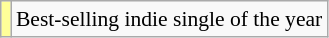<table class="wikitable plainrowheaders" style="font-size:90%;">
<tr>
<td bgcolor=#FFFF99 align=center></td>
<td>Best-selling indie single of the year</td>
</tr>
</table>
